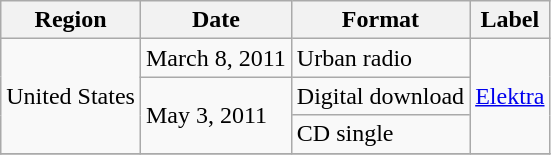<table class=wikitable>
<tr>
<th>Region</th>
<th>Date</th>
<th>Format</th>
<th>Label</th>
</tr>
<tr>
<td scope="row" rowspan="3">United States</td>
<td>March 8, 2011</td>
<td>Urban radio</td>
<td rowspan="3"><a href='#'>Elektra</a></td>
</tr>
<tr>
<td rowspan="2">May 3, 2011</td>
<td>Digital download</td>
</tr>
<tr>
<td>CD single</td>
</tr>
<tr>
</tr>
</table>
